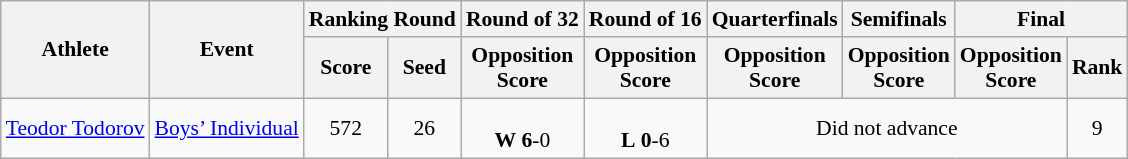<table class="wikitable" border="1" style="font-size:90%">
<tr>
<th rowspan=2>Athlete</th>
<th rowspan=2>Event</th>
<th colspan=2>Ranking Round</th>
<th>Round of 32</th>
<th>Round of 16</th>
<th>Quarterfinals</th>
<th>Semifinals</th>
<th colspan=2>Final</th>
</tr>
<tr>
<th>Score</th>
<th>Seed</th>
<th>Opposition<br>Score</th>
<th>Opposition<br>Score</th>
<th>Opposition<br>Score</th>
<th>Opposition<br>Score</th>
<th>Opposition<br>Score</th>
<th>Rank</th>
</tr>
<tr>
<td><a href='#'>Teodor Todorov</a></td>
<td><a href='#'>Boys’ Individual</a></td>
<td align=center>572</td>
<td align=center>26</td>
<td align=center> <br> <strong>W</strong> <strong>6</strong>-0</td>
<td align=center> <br> <strong>L</strong> <strong>0</strong>-6</td>
<td colspan=3 align=center>Did not advance</td>
<td align=center>9</td>
</tr>
</table>
